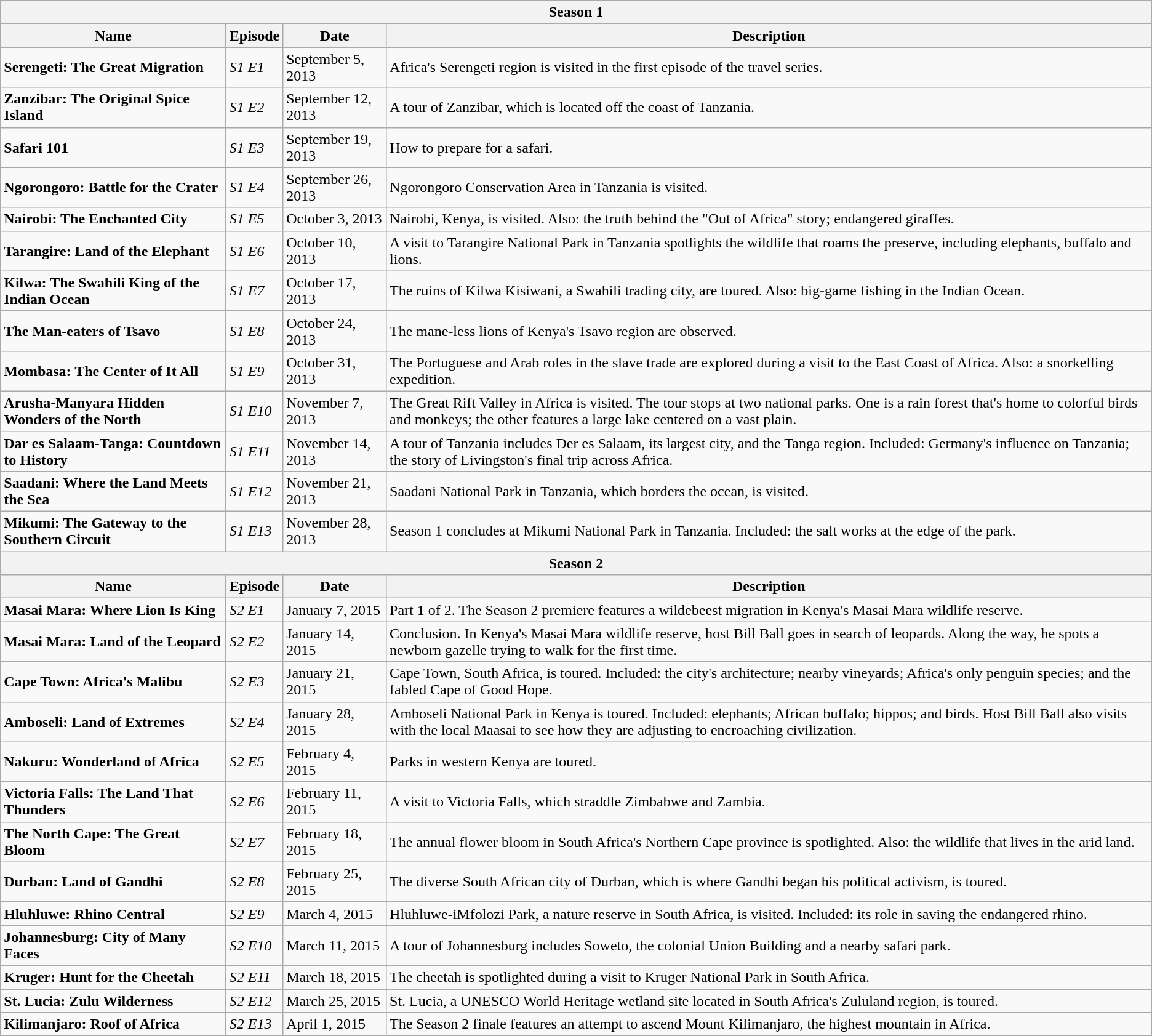<table class="wikitable">
<tr>
<th colspan="4">Season 1</th>
</tr>
<tr>
<th>Name</th>
<th>Episode</th>
<th>Date</th>
<th>Description</th>
</tr>
<tr>
<td><strong>Serengeti: The Great Migration</strong></td>
<td><em>S1 E1</em></td>
<td>September 5, 2013</td>
<td>Africa's Serengeti region is visited in the first episode of the travel series.</td>
</tr>
<tr>
<td><strong>Zanzibar: The Original Spice Island</strong></td>
<td><em>S1 E2</em></td>
<td>September 12, 2013</td>
<td>A tour of Zanzibar, which is located off the coast of Tanzania.</td>
</tr>
<tr>
<td><strong>Safari 101</strong></td>
<td><em>S1 E3</em></td>
<td>September 19, 2013</td>
<td>How to prepare for a safari.</td>
</tr>
<tr>
<td><strong>Ngorongoro: Battle for the Crater</strong></td>
<td><em>S1 E4</em></td>
<td>September 26, 2013</td>
<td>Ngorongoro Conservation Area in Tanzania is visited.</td>
</tr>
<tr>
<td><strong>Nairobi: The Enchanted City</strong></td>
<td><em>S1 E5</em></td>
<td>October 3, 2013</td>
<td>Nairobi, Kenya, is visited. Also: the truth behind the "Out of Africa" story; endangered giraffes.</td>
</tr>
<tr>
<td><strong>Tarangire: Land of the Elephant</strong></td>
<td><em>S1 E6</em></td>
<td>October 10, 2013</td>
<td>A visit to Tarangire National Park in Tanzania spotlights the wildlife that roams the preserve, including elephants, buffalo and lions.</td>
</tr>
<tr>
<td><strong>Kilwa: The Swahili King of the Indian Ocean</strong></td>
<td><em>S1 E7</em></td>
<td>October 17, 2013</td>
<td>The ruins of Kilwa Kisiwani, a Swahili trading city, are toured. Also: big-game fishing in the Indian Ocean.</td>
</tr>
<tr>
<td><strong>The Man-eaters of Tsavo</strong></td>
<td><em>S1 E8</em></td>
<td>October 24, 2013</td>
<td>The mane-less lions of Kenya's Tsavo region are observed.</td>
</tr>
<tr>
<td><strong>Mombasa: The Center of It All</strong></td>
<td><em>S1 E9</em></td>
<td>October 31, 2013</td>
<td>The Portuguese and Arab roles in the slave trade are explored during a visit to the East Coast of Africa. Also: a snorkelling expedition.</td>
</tr>
<tr>
<td><strong>Arusha-Manyara Hidden Wonders of the North</strong></td>
<td><em>S1 E10</em></td>
<td>November 7, 2013</td>
<td>The Great Rift Valley in Africa is visited. The tour stops at two national parks. One is a rain forest that's home to colorful birds and monkeys; the other features a large lake centered on a vast plain.</td>
</tr>
<tr>
<td><strong>Dar es Salaam-Tanga: Countdown to History</strong></td>
<td><em>S1 E11</em></td>
<td>November 14, 2013</td>
<td>A tour of Tanzania includes Der es Salaam, its largest city, and the Tanga region. Included: Germany's influence on Tanzania; the story of Livingston's final trip across Africa.</td>
</tr>
<tr>
<td><strong>Saadani: Where the Land Meets the Sea</strong></td>
<td><em>S1 E12</em></td>
<td>November 21, 2013</td>
<td>Saadani National Park in Tanzania, which borders the ocean, is visited.</td>
</tr>
<tr>
<td><strong>Mikumi: The Gateway to the Southern Circuit</strong></td>
<td><em>S1 E13</em></td>
<td>November 28, 2013</td>
<td>Season 1 concludes at Mikumi National Park in Tanzania. Included: the salt works at the edge of the park.</td>
</tr>
<tr>
<th colspan="4">Season 2</th>
</tr>
<tr>
<th>Name</th>
<th>Episode</th>
<th>Date</th>
<th>Description</th>
</tr>
<tr>
<td><strong>Masai Mara: Where Lion Is King</strong></td>
<td><em>S2 E1</em></td>
<td>January 7, 2015</td>
<td>Part 1 of 2. The Season 2 premiere features a wildebeest migration in Kenya's Masai Mara wildlife reserve.</td>
</tr>
<tr>
<td><strong>Masai Mara: Land of the Leopard</strong></td>
<td><em>S2 E2</em></td>
<td>January 14, 2015</td>
<td>Conclusion. In Kenya's Masai Mara wildlife reserve, host Bill Ball goes in search of leopards. Along the way, he spots a newborn gazelle trying to walk for the first time.</td>
</tr>
<tr>
<td><strong>Cape Town: Africa's Malibu</strong></td>
<td><em>S2 E3</em></td>
<td>January 21, 2015</td>
<td>Cape Town, South Africa, is toured. Included: the city's architecture; nearby vineyards; Africa's only penguin species; and the fabled Cape of Good Hope.</td>
</tr>
<tr>
<td><strong>Amboseli: Land of Extremes</strong></td>
<td><em>S2 E4</em></td>
<td>January 28, 2015</td>
<td>Amboseli National Park in Kenya is toured. Included: elephants; African buffalo; hippos; and birds. Host Bill Ball also visits with the local Maasai to see how they are adjusting to encroaching civilization.</td>
</tr>
<tr>
<td><strong>Nakuru: Wonderland of Africa</strong></td>
<td><em>S2 E5</em></td>
<td>February 4, 2015</td>
<td>Parks in western Kenya are toured.</td>
</tr>
<tr>
<td><strong>Victoria Falls: The Land That Thunders</strong></td>
<td><em>S2 E6</em></td>
<td>February 11, 2015</td>
<td>A visit to Victoria Falls, which straddle Zimbabwe and Zambia.</td>
</tr>
<tr>
<td><strong>The North Cape: The Great Bloom</strong></td>
<td><em>S2 E7</em></td>
<td>February 18, 2015</td>
<td>The annual flower bloom in South Africa's Northern Cape province is spotlighted. Also: the wildlife that lives in the arid land.</td>
</tr>
<tr>
<td><strong>Durban: Land of Gandhi</strong></td>
<td><em>S2 E8</em></td>
<td>February 25, 2015</td>
<td>The diverse South African city of Durban, which is where Gandhi began his political activism, is toured.</td>
</tr>
<tr>
<td><strong>Hluhluwe: Rhino Central</strong></td>
<td><em>S2 E9</em></td>
<td>March 4, 2015</td>
<td>Hluhluwe-iMfolozi Park, a nature reserve in South Africa, is visited. Included: its role in saving the endangered rhino.</td>
</tr>
<tr>
<td><strong>Johannesburg: City of Many Faces</strong></td>
<td><em>S2 E10</em></td>
<td>March 11, 2015</td>
<td>A tour of Johannesburg includes Soweto, the colonial Union Building and a nearby safari park.</td>
</tr>
<tr>
<td><strong>Kruger: Hunt for the Cheetah</strong></td>
<td><em>S2 E11</em></td>
<td>March 18, 2015</td>
<td>The cheetah is spotlighted during a visit to Kruger National Park in South Africa.</td>
</tr>
<tr>
<td><strong>St. Lucia: Zulu Wilderness</strong></td>
<td><em>S2 E12</em></td>
<td>March 25, 2015</td>
<td>St. Lucia, a UNESCO World Heritage wetland site located in South Africa's Zululand region, is toured.</td>
</tr>
<tr>
<td><strong>Kilimanjaro: Roof of Africa</strong></td>
<td><em>S2 E13</em></td>
<td>April 1, 2015</td>
<td>The Season 2 finale features an attempt to ascend Mount Kilimanjaro, the highest mountain in Africa.</td>
</tr>
</table>
